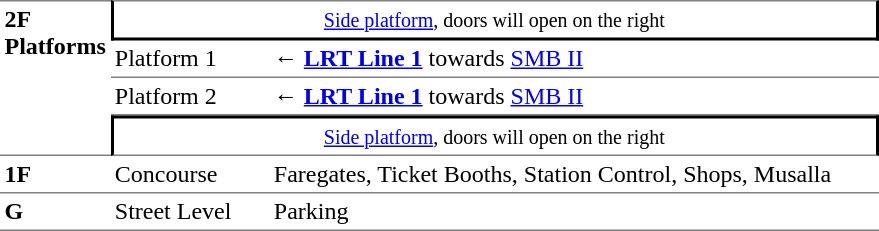<table table border=0 cellspacing=0 cellpadding=3>
<tr>
<td style="border-top:solid 1px gray;border-bottom:solid 1px gray;" rowspan=4 valign=top><strong>2F<br>Platforms</strong></td>
<td style="border-top:solid 1px gray;border-right:solid 2px black;border-left:solid 2px black;border-bottom:solid 2px black;text-align:center;" colspan=2><small><a href='#'>Side platform</a>, doors will open on the right</small></td>
</tr>
<tr>
<td style="border-bottom:solid 1px gray;">Platform 1</td>
<td style="border-bottom:solid 1px gray;">←  <a href='#'><strong>LRT Line 1</strong></a> towards <a href='#'>SMB II</a></td>
</tr>
<tr>
<td style="border-bottom:solid 1px gray;">Platform 2</td>
<td style="border-bottom:solid 1px gray;">←  <a href='#'><strong>LRT Line 1</strong></a> towards <a href='#'>SMB II</a></td>
</tr>
<tr>
<td style="border-top:solid 2px black;border-right:solid 2px black;border-left:solid 2px black;border-bottom:solid 1px gray;text-align:center;" colspan=2><small><a href='#'>Side platform</a>, doors will open on the right</small></td>
</tr>
<tr>
<td style="border-bottom:solid 1px gray;" width=50 valign=top><strong>1F</strong></td>
<td style="border-bottom:solid 1px gray;" width=100 valign=top>Concourse</td>
<td style="border-bottom:solid 1px gray;" width=400 valign=top>Faregates, Ticket Booths, Station Control, Shops, Musalla</td>
</tr>
<tr>
<td style="border-bottom:solid 1px gray;" width=50 valign=top><strong>G</strong></td>
<td style="border-bottom:solid 1px gray;" width=100 valign=top>Street Level</td>
<td style="border-bottom:solid 1px gray;" width=100 valign=top>Parking <em></em></td>
</tr>
</table>
